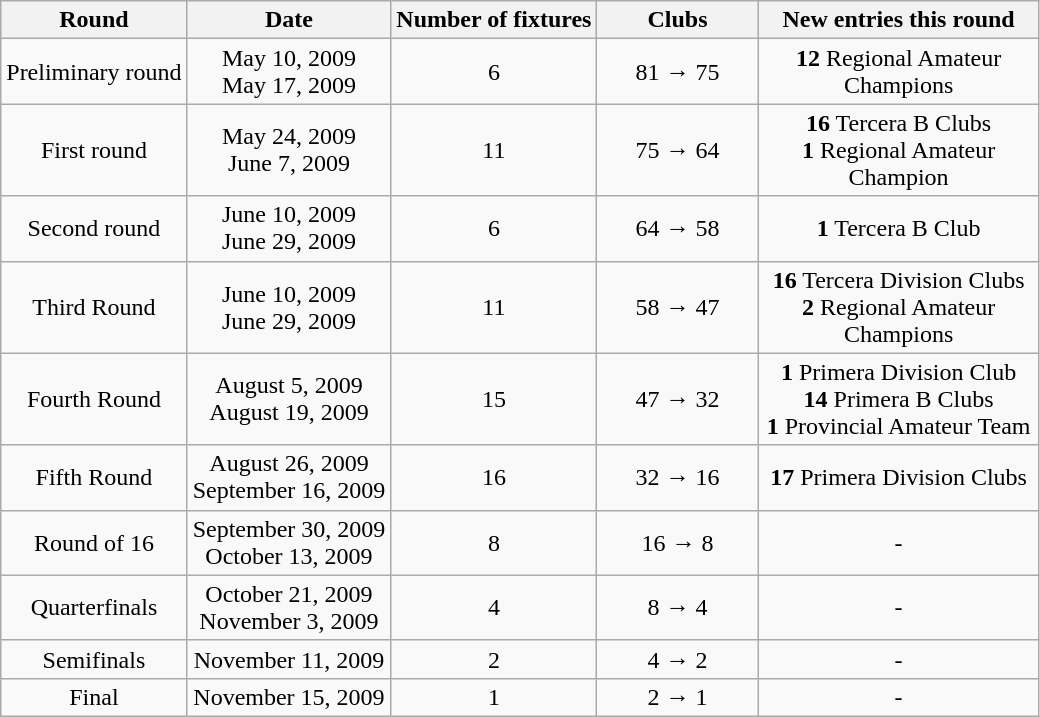<table class="wikitable" style="text-align:center">
<tr>
<th>Round</th>
<th>Date</th>
<th>Number of fixtures</th>
<th width=100>Clubs</th>
<th width=180>New entries this round</th>
</tr>
<tr>
<td>Preliminary round</td>
<td>May 10, 2009<br>May 17, 2009</td>
<td>6</td>
<td>81 → 75</td>
<td><strong>12</strong> Regional Amateur Champions</td>
</tr>
<tr>
<td>First round</td>
<td>May 24, 2009<br>June 7, 2009</td>
<td>11</td>
<td>75 → 64</td>
<td><strong>16</strong> Tercera B Clubs<br><strong>1</strong> Regional Amateur Champion</td>
</tr>
<tr>
<td>Second round</td>
<td>June 10, 2009<br>June 29, 2009</td>
<td>6</td>
<td>64 → 58</td>
<td><strong>1</strong> Tercera B Club</td>
</tr>
<tr>
<td>Third Round</td>
<td>June 10, 2009<br>June 29, 2009</td>
<td>11</td>
<td>58 → 47</td>
<td><strong>16</strong> Tercera Division Clubs<br><strong>2</strong> Regional Amateur Champions</td>
</tr>
<tr>
<td>Fourth Round</td>
<td>August 5, 2009<br>August 19, 2009</td>
<td>15</td>
<td>47 → 32</td>
<td><strong>1</strong> Primera Division Club<br><strong>14</strong> Primera B Clubs<br> <strong>1</strong> Provincial Amateur Team</td>
</tr>
<tr>
<td>Fifth Round</td>
<td>August 26, 2009<br>September 16, 2009</td>
<td>16</td>
<td>32 → 16</td>
<td><strong>17</strong> Primera Division Clubs</td>
</tr>
<tr>
<td>Round of 16</td>
<td>September 30, 2009<br>October 13, 2009</td>
<td>8</td>
<td>16 → 8</td>
<td>-</td>
</tr>
<tr>
<td>Quarterfinals</td>
<td>October 21, 2009<br>November 3, 2009</td>
<td>4</td>
<td>8 → 4</td>
<td>-</td>
</tr>
<tr>
<td>Semifinals</td>
<td>November 11, 2009</td>
<td>2</td>
<td>4 → 2</td>
<td>-</td>
</tr>
<tr>
<td>Final</td>
<td>November 15, 2009</td>
<td>1</td>
<td>2 → 1</td>
<td>-</td>
</tr>
</table>
